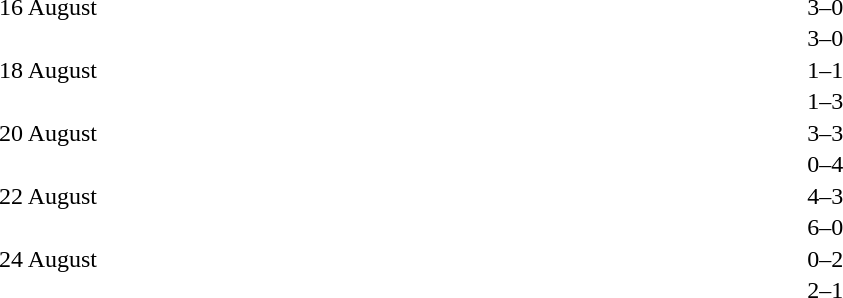<table cellspacing=1 width=70%>
<tr>
<th width=25%></th>
<th width=30%></th>
<th width=15%></th>
<th width=30%></th>
</tr>
<tr>
<td>16 August</td>
<td align=right></td>
<td align=center>3–0</td>
<td></td>
</tr>
<tr>
<td></td>
<td align=right></td>
<td align=center>3–0</td>
<td></td>
</tr>
<tr>
<td>18 August</td>
<td align=right></td>
<td align=center>1–1</td>
<td></td>
</tr>
<tr>
<td></td>
<td align=right></td>
<td align=center>1–3</td>
<td></td>
</tr>
<tr>
<td>20 August</td>
<td align=right></td>
<td align=center>3–3</td>
<td></td>
</tr>
<tr>
<td></td>
<td align=right></td>
<td align=center>0–4</td>
<td></td>
</tr>
<tr>
<td>22 August</td>
<td align=right></td>
<td align=center>4–3</td>
<td></td>
</tr>
<tr>
<td></td>
<td align=right></td>
<td align=center>6–0</td>
<td></td>
</tr>
<tr>
<td>24 August</td>
<td align=right></td>
<td align=center>0–2</td>
<td></td>
</tr>
<tr>
<td></td>
<td align=right></td>
<td align=center>2–1</td>
<td></td>
</tr>
</table>
